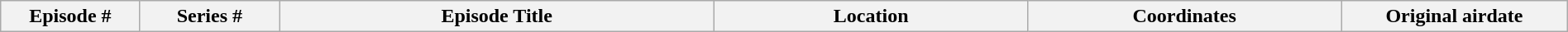<table class="wikitable plainrowheaders" style="width:100%; margin:auto;">
<tr>
<th width="8%">Episode #</th>
<th width="8%">Series #</th>
<th width="25%">Episode Title</th>
<th width="18%">Location</th>
<th width="18%">Coordinates</th>
<th width="13%">Original airdate<br><onlyinclude>




</onlyinclude></th>
</tr>
</table>
